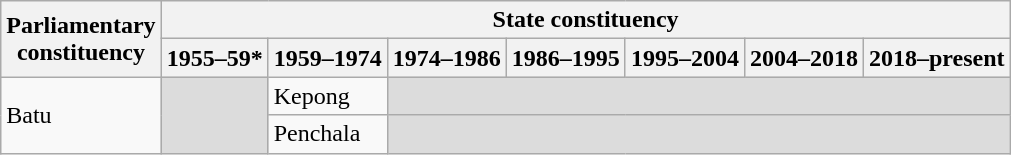<table class="wikitable">
<tr>
<th rowspan="2">Parliamentary<br>constituency</th>
<th colspan="7">State constituency</th>
</tr>
<tr>
<th>1955–59*</th>
<th>1959–1974</th>
<th>1974–1986</th>
<th>1986–1995</th>
<th>1995–2004</th>
<th>2004–2018</th>
<th>2018–present</th>
</tr>
<tr>
<td rowspan="2">Batu</td>
<td rowspan="2" bgcolor="dcdcdc"></td>
<td>Kepong</td>
<td colspan="5" bgcolor="dcdcdc"></td>
</tr>
<tr>
<td>Penchala</td>
<td colspan="5" bgcolor="dcdcdc"></td>
</tr>
</table>
